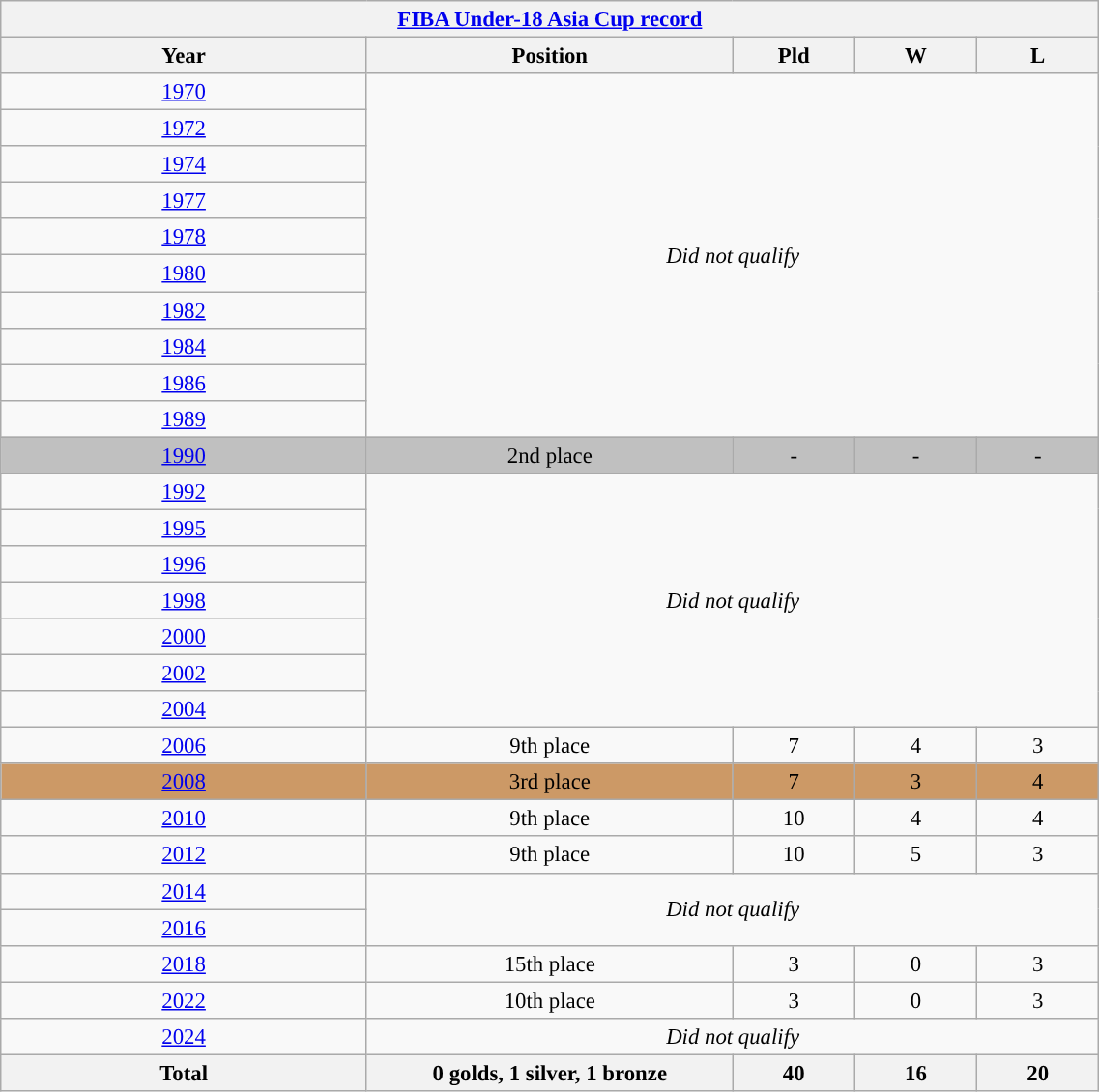<table class="wikitable" style="text-align:center; font-size:95%; width:60%;">
<tr>
<th colspan=9><a href='#'>FIBA Under-18 Asia Cup record</a></th>
</tr>
<tr>
<th width=15%>Year</th>
<th width=15%>Position</th>
<th width=5%>Pld</th>
<th width=5%>W</th>
<th width=5%>L</th>
</tr>
<tr>
<td> <a href='#'>1970</a></td>
<td colspan=4 rowspan=10><em>Did not qualify</em></td>
</tr>
<tr>
<td> <a href='#'>1972</a></td>
</tr>
<tr>
<td> <a href='#'>1974</a></td>
</tr>
<tr>
<td> <a href='#'>1977</a></td>
</tr>
<tr>
<td> <a href='#'>1978</a></td>
</tr>
<tr>
<td> <a href='#'>1980</a></td>
</tr>
<tr>
<td> <a href='#'>1982</a></td>
</tr>
<tr>
<td> <a href='#'>1984</a></td>
</tr>
<tr>
<td> <a href='#'>1986</a></td>
</tr>
<tr>
<td> <a href='#'>1989</a></td>
</tr>
<tr style="background:silver;">
<td> <a href='#'>1990</a></td>
<td>2nd place</td>
<td>-</td>
<td>-</td>
<td>-</td>
</tr>
<tr>
<td> <a href='#'>1992</a></td>
<td colspan=4 rowspan=7><em>Did not qualify</em></td>
</tr>
<tr>
<td> <a href='#'>1995</a></td>
</tr>
<tr>
<td> <a href='#'>1996</a></td>
</tr>
<tr>
<td> <a href='#'>1998</a></td>
</tr>
<tr>
<td> <a href='#'>2000</a></td>
</tr>
<tr>
<td> <a href='#'>2002</a></td>
</tr>
<tr>
<td> <a href='#'>2004</a></td>
</tr>
<tr>
<td> <a href='#'>2006</a></td>
<td>9th place</td>
<td>7</td>
<td>4</td>
<td>3</td>
</tr>
<tr style="background:#c96;">
<td> <a href='#'>2008</a></td>
<td>3rd place</td>
<td>7</td>
<td>3</td>
<td>4</td>
</tr>
<tr>
<td> <a href='#'>2010</a></td>
<td>9th place</td>
<td>10</td>
<td>4</td>
<td>4</td>
</tr>
<tr>
<td> <a href='#'>2012</a></td>
<td>9th place</td>
<td>10</td>
<td>5</td>
<td>3</td>
</tr>
<tr>
<td> <a href='#'>2014</a></td>
<td colspan=4 rowspan=2><em>Did not qualify</em></td>
</tr>
<tr>
<td> <a href='#'>2016</a></td>
</tr>
<tr>
<td> <a href='#'>2018</a></td>
<td>15th place</td>
<td>3</td>
<td>0</td>
<td>3</td>
</tr>
<tr>
<td> <a href='#'>2022</a></td>
<td>10th place</td>
<td>3</td>
<td>0</td>
<td>3</td>
</tr>
<tr>
<td> <a href='#'>2024</a></td>
<td colspan=4><em>Did not qualify</em></td>
</tr>
<tr>
<th>Total</th>
<th>0 golds, 1 silver, 1 bronze</th>
<th>40</th>
<th>16</th>
<th>20</th>
</tr>
</table>
